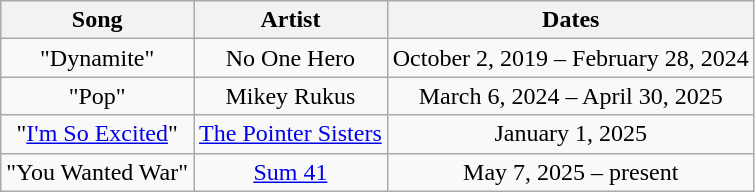<table class=wikitable style="text-align:center">
<tr>
<th>Song</th>
<th>Artist</th>
<th>Dates</th>
</tr>
<tr>
<td>"Dynamite"</td>
<td>No One Hero</td>
<td>October 2, 2019 – February 28, 2024</td>
</tr>
<tr>
<td>"Pop"</td>
<td>Mikey Rukus</td>
<td>March 6, 2024 – April 30, 2025</td>
</tr>
<tr>
<td>"<a href='#'>I'm So Excited</a>"</td>
<td><a href='#'>The Pointer Sisters</a></td>
<td>January 1, 2025</td>
</tr>
<tr>
<td>"You Wanted War"</td>
<td><a href='#'>Sum 41</a></td>
<td>May 7, 2025 – present</td>
</tr>
</table>
